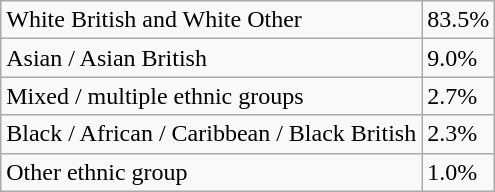<table class="wikitable">
<tr>
<td>White British and White Other</td>
<td>83.5%</td>
</tr>
<tr>
<td>Asian / Asian British</td>
<td>9.0%</td>
</tr>
<tr>
<td>Mixed / multiple ethnic groups</td>
<td>2.7%</td>
</tr>
<tr>
<td>Black / African / Caribbean / Black British</td>
<td>2.3%</td>
</tr>
<tr>
<td>Other ethnic group</td>
<td>1.0%</td>
</tr>
</table>
